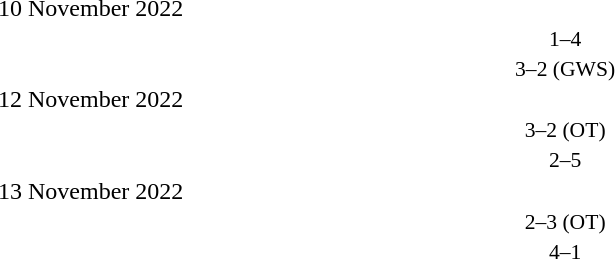<table style="width:100%;" cellspacing="1">
<tr>
<th width=25%></th>
<th width=2%></th>
<th width=6%></th>
<th width=2%></th>
<th width=25%></th>
</tr>
<tr>
<td>10 November 2022</td>
</tr>
<tr style=font-size:90%>
<td align=right></td>
<td></td>
<td align=center>1–4</td>
<td></td>
<td><strong></strong></td>
<td></td>
</tr>
<tr style=font-size:90%>
<td align=right><strong></strong></td>
<td></td>
<td align=center>3–2 (GWS)</td>
<td></td>
<td></td>
<td></td>
</tr>
<tr>
<td>12 November 2022</td>
</tr>
<tr style=font-size:90%>
<td align=right><strong></strong></td>
<td></td>
<td align=center>3–2 (OT)</td>
<td></td>
<td></td>
<td></td>
</tr>
<tr style=font-size:90%>
<td align=right></td>
<td></td>
<td align=center>2–5</td>
<td></td>
<td><strong></strong></td>
<td></td>
</tr>
<tr>
<td>13 November 2022</td>
</tr>
<tr style=font-size:90%>
<td align=right></td>
<td></td>
<td align=center>2–3 (OT)</td>
<td></td>
<td><strong></strong></td>
<td></td>
</tr>
<tr style=font-size:90%>
<td align=right><strong></strong></td>
<td></td>
<td align=center>4–1</td>
<td></td>
<td></td>
<td></td>
</tr>
</table>
